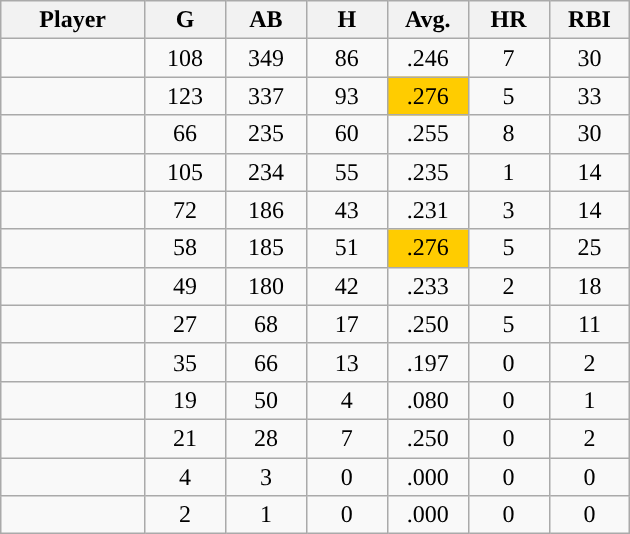<table class="wikitable sortable">
<tr>
<th bgcolor="#DDDDFF" width="16%">Player</th>
<th bgcolor="#DDDDFF" width="9%">G</th>
<th bgcolor="#DDDDFF" width="9%">AB</th>
<th bgcolor="#DDDDFF" width="9%">H</th>
<th bgcolor="#DDDDFF" width="9%">Avg.</th>
<th bgcolor="#DDDDFF" width="9%">HR</th>
<th bgcolor="#DDDDFF" width="9%">RBI</th>
</tr>
<tr align="center">
<td></td>
<td>108</td>
<td>349</td>
<td>86</td>
<td>.246</td>
<td>7</td>
<td>30</td>
</tr>
<tr align=center>
<td></td>
<td>123</td>
<td>337</td>
<td>93</td>
<td style="background:#fc0;">.276</td>
<td>5</td>
<td>33</td>
</tr>
<tr align=center>
<td></td>
<td>66</td>
<td>235</td>
<td>60</td>
<td>.255</td>
<td>8</td>
<td>30</td>
</tr>
<tr align=center>
<td></td>
<td>105</td>
<td>234</td>
<td>55</td>
<td>.235</td>
<td>1</td>
<td>14</td>
</tr>
<tr align=center>
<td></td>
<td>72</td>
<td>186</td>
<td>43</td>
<td>.231</td>
<td>3</td>
<td>14</td>
</tr>
<tr align=center>
<td></td>
<td>58</td>
<td>185</td>
<td>51</td>
<td style="background:#fc0;">.276</td>
<td>5</td>
<td>25</td>
</tr>
<tr align=center>
<td></td>
<td>49</td>
<td>180</td>
<td>42</td>
<td>.233</td>
<td>2</td>
<td>18</td>
</tr>
<tr align="center">
<td></td>
<td>27</td>
<td>68</td>
<td>17</td>
<td>.250</td>
<td>5</td>
<td>11</td>
</tr>
<tr align="center">
<td></td>
<td>35</td>
<td>66</td>
<td>13</td>
<td>.197</td>
<td>0</td>
<td>2</td>
</tr>
<tr align="center">
<td></td>
<td>19</td>
<td>50</td>
<td>4</td>
<td>.080</td>
<td>0</td>
<td>1</td>
</tr>
<tr align="center">
<td></td>
<td>21</td>
<td>28</td>
<td>7</td>
<td>.250</td>
<td>0</td>
<td>2</td>
</tr>
<tr align="center">
<td></td>
<td>4</td>
<td>3</td>
<td>0</td>
<td>.000</td>
<td>0</td>
<td>0</td>
</tr>
<tr align=center>
<td></td>
<td>2</td>
<td>1</td>
<td>0</td>
<td>.000</td>
<td>0</td>
<td>0</td>
</tr>
</table>
